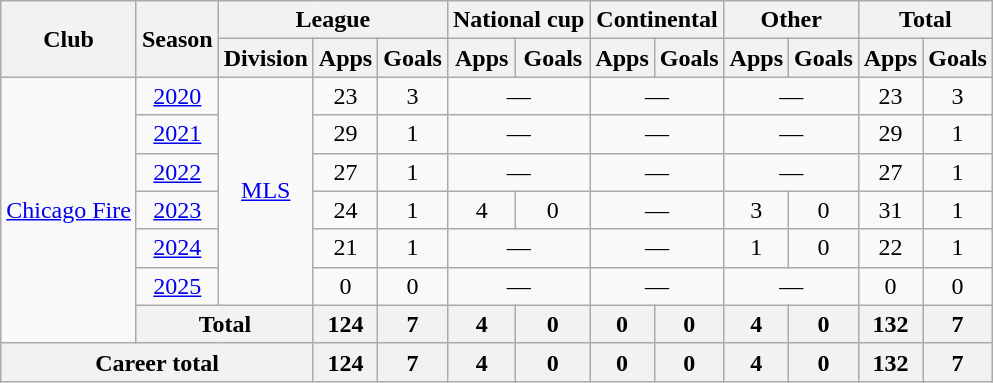<table class="wikitable" style="text-align: center;">
<tr>
<th rowspan="2">Club</th>
<th rowspan="2">Season</th>
<th colspan="3">League</th>
<th colspan="2">National cup</th>
<th colspan="2">Continental</th>
<th colspan="2">Other</th>
<th colspan="2">Total</th>
</tr>
<tr>
<th>Division</th>
<th>Apps</th>
<th>Goals</th>
<th>Apps</th>
<th>Goals</th>
<th>Apps</th>
<th>Goals</th>
<th>Apps</th>
<th>Goals</th>
<th>Apps</th>
<th>Goals</th>
</tr>
<tr>
<td rowspan="7"><a href='#'>Chicago Fire</a></td>
<td><a href='#'>2020</a></td>
<td rowspan="6"><a href='#'>MLS</a></td>
<td>23</td>
<td>3</td>
<td colspan=2>—</td>
<td colspan=2>—</td>
<td colspan=2>—</td>
<td>23</td>
<td>3</td>
</tr>
<tr>
<td><a href='#'>2021</a></td>
<td>29</td>
<td>1</td>
<td colspan=2>—</td>
<td colspan=2>—</td>
<td colspan=2>—</td>
<td>29</td>
<td>1</td>
</tr>
<tr>
<td><a href='#'>2022</a></td>
<td>27</td>
<td>1</td>
<td colspan=2>—</td>
<td colspan=2>—</td>
<td colspan=2>—</td>
<td>27</td>
<td>1</td>
</tr>
<tr>
<td><a href='#'>2023</a></td>
<td>24</td>
<td>1</td>
<td>4</td>
<td>0</td>
<td colspan=2>—</td>
<td>3</td>
<td>0</td>
<td>31</td>
<td>1</td>
</tr>
<tr>
<td><a href='#'>2024</a></td>
<td>21</td>
<td>1</td>
<td colspan=2>—</td>
<td colspan=2>—</td>
<td>1</td>
<td>0</td>
<td>22</td>
<td>1</td>
</tr>
<tr>
<td><a href='#'>2025</a></td>
<td>0</td>
<td>0</td>
<td colspan=2>—</td>
<td colspan=2>—</td>
<td colspan=2>—</td>
<td>0</td>
<td>0</td>
</tr>
<tr>
<th colspan=2>Total</th>
<th>124</th>
<th>7</th>
<th>4</th>
<th>0</th>
<th>0</th>
<th>0</th>
<th>4</th>
<th>0</th>
<th>132</th>
<th>7</th>
</tr>
<tr>
<th colspan=3>Career total</th>
<th>124</th>
<th>7</th>
<th>4</th>
<th>0</th>
<th>0</th>
<th>0</th>
<th>4</th>
<th>0</th>
<th>132</th>
<th>7</th>
</tr>
</table>
